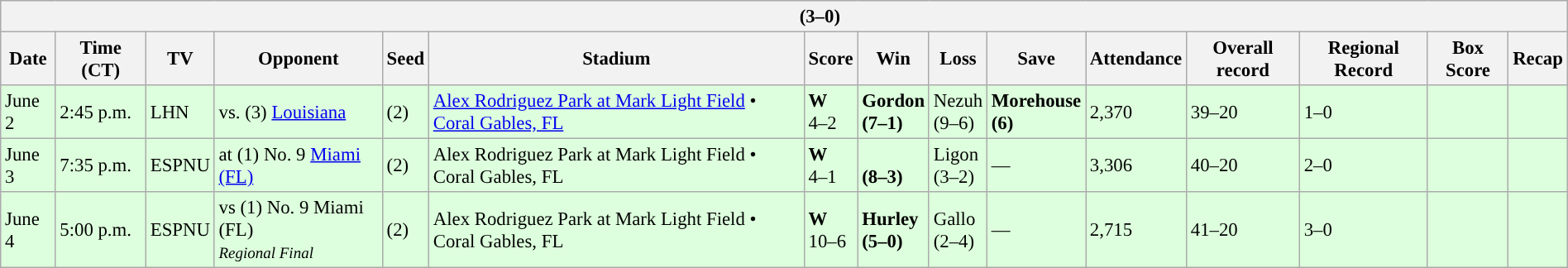<table class="wikitable collapsible collapsed" style="margin:auto; font-size:95%; width:100%">
<tr>
<th colspan=15 style="padding-left:4em;"> (3–0)</th>
</tr>
<tr>
<th>Date</th>
<th>Time (CT)</th>
<th>TV</th>
<th>Opponent</th>
<th>Seed</th>
<th>Stadium</th>
<th>Score</th>
<th>Win</th>
<th>Loss</th>
<th>Save</th>
<th>Attendance</th>
<th>Overall record</th>
<th>Regional Record</th>
<th>Box Score</th>
<th>Recap</th>
</tr>
<tr bgcolor= ddffdd>
<td>June 2</td>
<td>2:45 p.m.</td>
<td>LHN</td>
<td>vs. (3) <a href='#'>Louisiana</a></td>
<td>(2)</td>
<td><a href='#'>Alex Rodriguez Park at Mark Light Field</a> • <a href='#'>Coral Gables, FL</a></td>
<td><strong>W</strong><br>4–2</td>
<td><strong>Gordon<br>(7–1)</strong></td>
<td>Nezuh<br>(9–6)</td>
<td><strong>Morehouse<br>(6)</strong></td>
<td>2,370</td>
<td>39–20</td>
<td>1–0</td>
<td></td>
<td></td>
</tr>
<tr bgcolor= ddffdd>
<td>June 3</td>
<td>7:35 p.m.</td>
<td>ESPNU</td>
<td>at (1) No. 9 <a href='#'>Miami (FL)</a></td>
<td>(2)</td>
<td>Alex Rodriguez Park at Mark Light Field • Coral Gables, FL</td>
<td><strong>W</strong><br>4–1</td>
<td><strong><br>(8–3)</strong></td>
<td>Ligon<br>(3–2)</td>
<td>—</td>
<td>3,306</td>
<td>40–20</td>
<td>2–0</td>
<td></td>
<td></td>
</tr>
<tr bgcolor= ddffdd>
<td>June 4</td>
<td>5:00 p.m.</td>
<td>ESPNU</td>
<td>vs (1) No. 9 Miami (FL)<br><small><em>Regional Final</em></small></td>
<td>(2)</td>
<td>Alex Rodriguez Park at Mark Light Field • Coral Gables, FL</td>
<td><strong>W</strong><br>10–6</td>
<td><strong>Hurley<br>(5–0)</strong></td>
<td>Gallo<br>(2–4)</td>
<td>—</td>
<td>2,715</td>
<td>41–20</td>
<td>3–0</td>
<td></td>
<td></td>
</tr>
</table>
